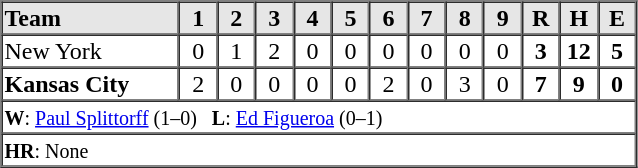<table border=1 cellspacing=0 width=425 style="margin-left:3em;">
<tr style="text-align:center; background-color:#e6e6e6;">
<th align=left width=28%>Team</th>
<th width=6%>1</th>
<th width=6%>2</th>
<th width=6%>3</th>
<th width=6%>4</th>
<th width=6%>5</th>
<th width=6%>6</th>
<th width=6%>7</th>
<th width=6%>8</th>
<th width=6%>9</th>
<th width=6%>R</th>
<th width=6%>H</th>
<th width=6%>E</th>
</tr>
<tr style="text-align:center;">
<td align=left>New York</td>
<td>0</td>
<td>1</td>
<td>2</td>
<td>0</td>
<td>0</td>
<td>0</td>
<td>0</td>
<td>0</td>
<td>0</td>
<td><strong>3</strong></td>
<td><strong>12</strong></td>
<td><strong>5</strong></td>
</tr>
<tr style="text-align:center;">
<td align=left><strong>Kansas City</strong></td>
<td>2</td>
<td>0</td>
<td>0</td>
<td>0</td>
<td>0</td>
<td>2</td>
<td>0</td>
<td>3</td>
<td>0</td>
<td><strong>7</strong></td>
<td><strong>9</strong></td>
<td><strong>0</strong></td>
</tr>
<tr style="text-align:left;">
<td colspan=13><small><strong>W</strong>: <a href='#'>Paul Splittorff</a> (1–0)   <strong>L</strong>: <a href='#'>Ed Figueroa</a> (0–1)</small></td>
</tr>
<tr style="text-align:left;">
<td colspan=13><small><strong>HR</strong>: None</small></td>
</tr>
</table>
